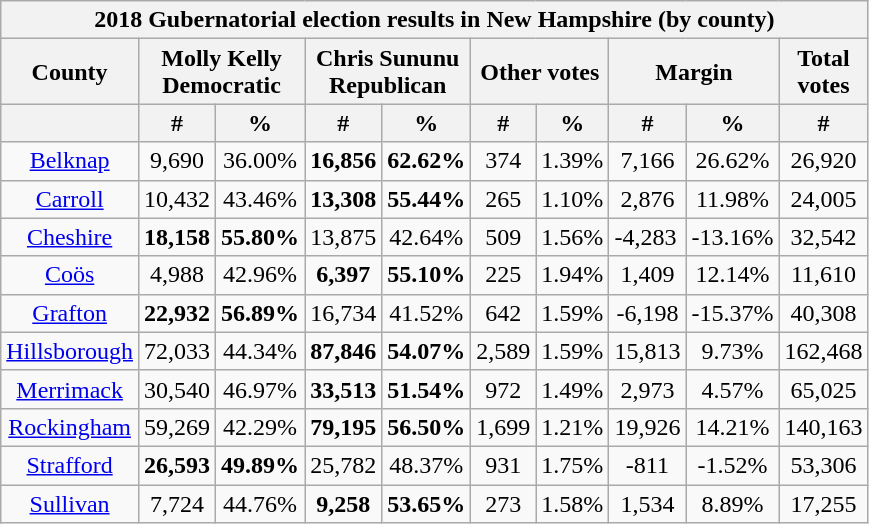<table class="wikitable sortable">
<tr>
<th colspan="10">2018 Gubernatorial election results in New Hampshire (by county) </th>
</tr>
<tr>
<th colspan="1" style="text-align:center">County</th>
<th colspan="2" style="text-align: center;">Molly Kelly<br>Democratic</th>
<th colspan="2" style="text-align: center;">Chris Sununu<br>Republican</th>
<th colspan="2" style="text-align: center;">Other votes</th>
<th colspan="2">Margin</th>
<th colspan="1" style="text-align: center;">Total<br>votes</th>
</tr>
<tr>
<th colspan="1" style="text-align: center;"></th>
<th colspan="1" style="text-align: center;">#</th>
<th colspan="1" style="text-align: center;">%</th>
<th colspan="1" style="text-align: center;">#</th>
<th colspan="1" style="text-align: center;">%</th>
<th colspan="1" style="text-align: center;">#</th>
<th colspan="1" style="text-align: center;">%</th>
<th>#</th>
<th>%</th>
<th colspan="1" style="text-align: center;">#</th>
</tr>
<tr>
<td align="center"  ><a href='#'>Belknap</a></td>
<td align="center">9,690</td>
<td align="center">36.00%</td>
<td align="center"><strong>16,856</strong></td>
<td align="center"><strong>62.62%</strong></td>
<td align="center">374</td>
<td align="center">1.39%</td>
<td align="center">7,166</td>
<td align="center">26.62%</td>
<td align="center">26,920</td>
</tr>
<tr>
<td align="center"  ><a href='#'>Carroll</a></td>
<td align="center">10,432</td>
<td align="center">43.46%</td>
<td align="center"><strong>13,308</strong></td>
<td align="center"><strong>55.44%</strong></td>
<td align="center">265</td>
<td align="center">1.10%</td>
<td align="center">2,876</td>
<td align="center">11.98%</td>
<td align="center">24,005</td>
</tr>
<tr>
<td align="center"  ><a href='#'>Cheshire</a></td>
<td align="center"><strong>18,158</strong></td>
<td align="center"><strong>55.80%</strong></td>
<td align="center">13,875</td>
<td align="center">42.64%</td>
<td align="center">509</td>
<td align="center">1.56%</td>
<td>-4,283</td>
<td>-13.16%</td>
<td align="center">32,542</td>
</tr>
<tr>
<td align="center"  ><a href='#'>Coös</a></td>
<td align="center">4,988</td>
<td align="center">42.96%</td>
<td align="center"><strong>6,397</strong></td>
<td align="center"><strong>55.10%</strong></td>
<td align="center">225</td>
<td align="center">1.94%</td>
<td align="center">1,409</td>
<td align="center">12.14%</td>
<td align="center">11,610</td>
</tr>
<tr>
<td align="center"  ><a href='#'>Grafton</a></td>
<td align="center"><strong>22,932</strong></td>
<td align="center"><strong>56.89%</strong></td>
<td align="center">16,734</td>
<td align="center">41.52%</td>
<td align="center">642</td>
<td align="center">1.59%</td>
<td align="center">-6,198</td>
<td align="center">-15.37%</td>
<td align="center">40,308</td>
</tr>
<tr>
<td align="center"  ><a href='#'>Hillsborough</a></td>
<td align="center">72,033</td>
<td align="center">44.34%</td>
<td align="center"><strong>87,846</strong></td>
<td align="center"><strong>54.07%</strong></td>
<td align="center">2,589</td>
<td align="center">1.59%</td>
<td align="center">15,813</td>
<td align="center">9.73%</td>
<td align="center">162,468</td>
</tr>
<tr>
<td align="center"  ><a href='#'>Merrimack</a></td>
<td align="center">30,540</td>
<td align="center">46.97%</td>
<td align="center"><strong>33,513</strong></td>
<td align="center"><strong>51.54%</strong></td>
<td align="center">972</td>
<td align="center">1.49%</td>
<td align="center">2,973</td>
<td align="center">4.57%</td>
<td align="center">65,025</td>
</tr>
<tr>
<td align="center"  ><a href='#'>Rockingham</a></td>
<td align="center">59,269</td>
<td align="center">42.29%</td>
<td align="center"><strong>79,195</strong></td>
<td align="center"><strong>56.50%</strong></td>
<td align="center">1,699</td>
<td align="center">1.21%</td>
<td align="center">19,926</td>
<td align="center">14.21%</td>
<td align="center">140,163</td>
</tr>
<tr>
<td align="center"  ><a href='#'>Strafford</a></td>
<td align="center"><strong>26,593</strong></td>
<td align="center"><strong>49.89%</strong></td>
<td align="center">25,782</td>
<td align="center">48.37%</td>
<td align="center">931</td>
<td align="center">1.75%</td>
<td align="center">-811</td>
<td align="center">-1.52%</td>
<td align="center">53,306</td>
</tr>
<tr>
<td align="center"  ><a href='#'>Sullivan</a></td>
<td align="center">7,724</td>
<td align="center">44.76%</td>
<td align="center"><strong>9,258</strong></td>
<td align="center"><strong>53.65%</strong></td>
<td align="center">273</td>
<td align="center">1.58%</td>
<td align="center">1,534</td>
<td align="center">8.89%</td>
<td align="center">17,255</td>
</tr>
</table>
